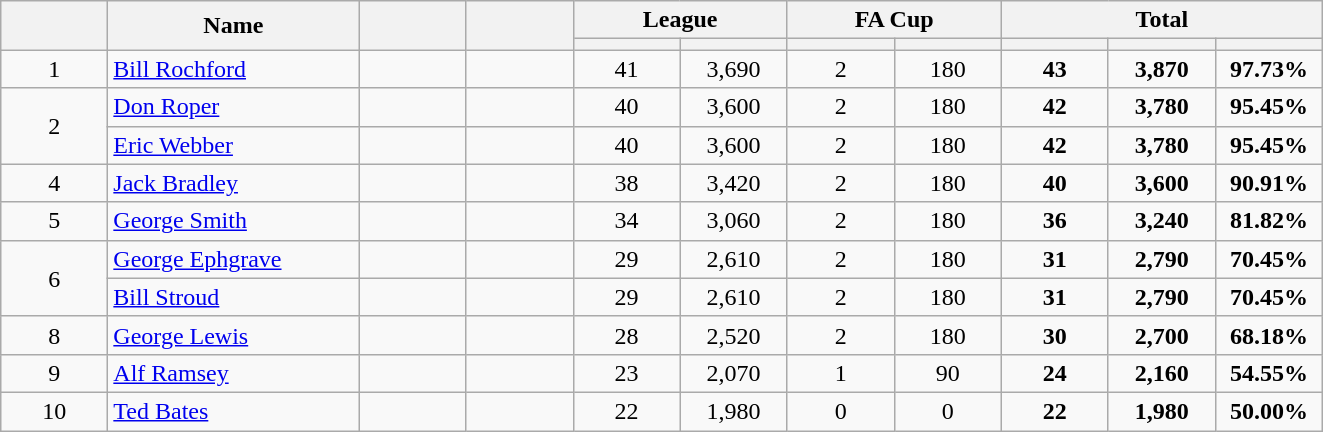<table class="wikitable plainrowheaders" style="text-align:center;">
<tr>
<th scope="col" rowspan="2" style="width:4em;"></th>
<th scope="col" rowspan="2" style="width:10em;">Name</th>
<th scope="col" rowspan="2" style="width:4em;"></th>
<th scope="col" rowspan="2" style="width:4em;"></th>
<th scope="col" colspan="2">League</th>
<th scope="col" colspan="2">FA Cup</th>
<th scope="col" colspan="3">Total</th>
</tr>
<tr>
<th scope="col" style="width:4em;"></th>
<th scope="col" style="width:4em;"></th>
<th scope="col" style="width:4em;"></th>
<th scope="col" style="width:4em;"></th>
<th scope="col" style="width:4em;"></th>
<th scope="col" style="width:4em;"></th>
<th scope="col" style="width:4em;"></th>
</tr>
<tr>
<td>1</td>
<td align="left"><a href='#'>Bill Rochford</a></td>
<td></td>
<td></td>
<td>41</td>
<td>3,690</td>
<td>2</td>
<td>180</td>
<td><strong>43</strong></td>
<td><strong>3,870</strong></td>
<td><strong>97.73%</strong></td>
</tr>
<tr>
<td rowspan="2">2</td>
<td align="left"><a href='#'>Don Roper</a></td>
<td></td>
<td></td>
<td>40</td>
<td>3,600</td>
<td>2</td>
<td>180</td>
<td><strong>42</strong></td>
<td><strong>3,780</strong></td>
<td><strong>95.45%</strong></td>
</tr>
<tr>
<td align="left"><a href='#'>Eric Webber</a></td>
<td></td>
<td></td>
<td>40</td>
<td>3,600</td>
<td>2</td>
<td>180</td>
<td><strong>42</strong></td>
<td><strong>3,780</strong></td>
<td><strong>95.45%</strong></td>
</tr>
<tr>
<td>4</td>
<td align="left"><a href='#'>Jack Bradley</a></td>
<td></td>
<td></td>
<td>38</td>
<td>3,420</td>
<td>2</td>
<td>180</td>
<td><strong>40</strong></td>
<td><strong>3,600</strong></td>
<td><strong>90.91%</strong></td>
</tr>
<tr>
<td>5</td>
<td align="left"><a href='#'>George Smith</a></td>
<td></td>
<td></td>
<td>34</td>
<td>3,060</td>
<td>2</td>
<td>180</td>
<td><strong>36</strong></td>
<td><strong>3,240</strong></td>
<td><strong>81.82%</strong></td>
</tr>
<tr>
<td rowspan="2">6</td>
<td align="left"><a href='#'>George Ephgrave</a></td>
<td></td>
<td></td>
<td>29</td>
<td>2,610</td>
<td>2</td>
<td>180</td>
<td><strong>31</strong></td>
<td><strong>2,790</strong></td>
<td><strong>70.45%</strong></td>
</tr>
<tr>
<td align="left"><a href='#'>Bill Stroud</a></td>
<td></td>
<td></td>
<td>29</td>
<td>2,610</td>
<td>2</td>
<td>180</td>
<td><strong>31</strong></td>
<td><strong>2,790</strong></td>
<td><strong>70.45%</strong></td>
</tr>
<tr>
<td>8</td>
<td align="left"><a href='#'>George Lewis</a></td>
<td></td>
<td></td>
<td>28</td>
<td>2,520</td>
<td>2</td>
<td>180</td>
<td><strong>30</strong></td>
<td><strong>2,700</strong></td>
<td><strong>68.18%</strong></td>
</tr>
<tr>
<td>9</td>
<td align="left"><a href='#'>Alf Ramsey</a></td>
<td></td>
<td></td>
<td>23</td>
<td>2,070</td>
<td>1</td>
<td>90</td>
<td><strong>24</strong></td>
<td><strong>2,160</strong></td>
<td><strong>54.55%</strong></td>
</tr>
<tr>
<td>10</td>
<td align="left"><a href='#'>Ted Bates</a></td>
<td></td>
<td></td>
<td>22</td>
<td>1,980</td>
<td>0</td>
<td>0</td>
<td><strong>22</strong></td>
<td><strong>1,980</strong></td>
<td><strong>50.00%</strong></td>
</tr>
</table>
